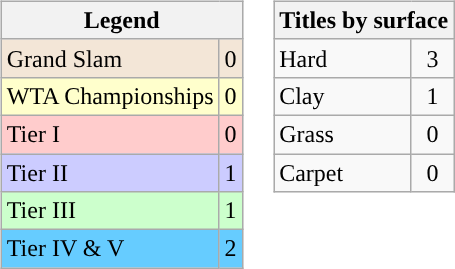<table>
<tr valign=top>
<td><br><table class="wikitable sortable mw-collapsible mw-collapsed">
<tr>
<th colspan=2>Legend</th>
</tr>
<tr style="background:#f3e6d7;">
<td>Grand Slam</td>
<td align="center">0</td>
</tr>
<tr style="background:#ffc;">
<td>WTA Championships</td>
<td align="center">0</td>
</tr>
<tr bgcolor="#ffcccc">
<td>Tier I</td>
<td align="center">0</td>
</tr>
<tr style="background:#ccccff;">
<td>Tier II</td>
<td align="center">1</td>
</tr>
<tr bgcolor="#CCFFCC">
<td>Tier III</td>
<td align="center">1</td>
</tr>
<tr style="background:#66ccff;">
<td>Tier IV & V</td>
<td align="center">2</td>
</tr>
</table>
</td>
<td><br><table class="wikitable sortable mw-collapsible mw-collapsed">
<tr>
<th colspan=2>Titles by surface</th>
</tr>
<tr>
<td>Hard</td>
<td align="center">3</td>
</tr>
<tr>
<td>Clay</td>
<td align="center">1</td>
</tr>
<tr>
<td>Grass</td>
<td align="center">0</td>
</tr>
<tr>
<td>Carpet</td>
<td align="center">0</td>
</tr>
</table>
</td>
</tr>
</table>
